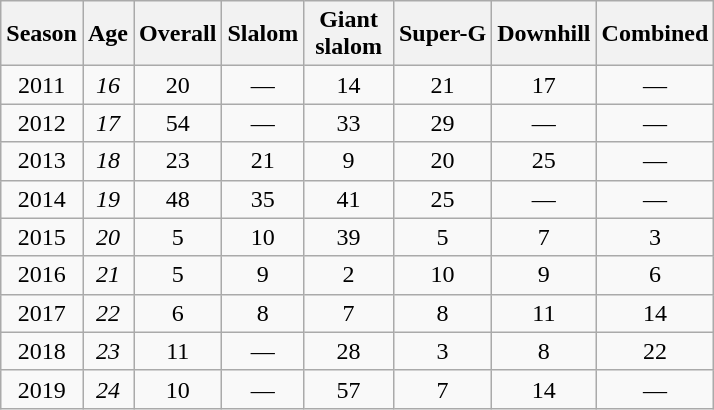<table class=wikitable style="text-align:center">
<tr>
<th>Season</th>
<th>Age</th>
<th>Overall</th>
<th>Slalom</th>
<th>Giant<br> slalom </th>
<th>Super-G</th>
<th>Downhill</th>
<th>Combined</th>
</tr>
<tr>
<td>2011</td>
<td><em>16</em></td>
<td>20</td>
<td>—</td>
<td>14</td>
<td>21</td>
<td>17</td>
<td>—</td>
</tr>
<tr>
<td>2012</td>
<td><em>17</em></td>
<td>54</td>
<td>—</td>
<td>33</td>
<td>29</td>
<td>—</td>
<td>—</td>
</tr>
<tr>
<td>2013</td>
<td><em>18</em></td>
<td>23</td>
<td>21</td>
<td>9</td>
<td>20</td>
<td>25</td>
<td>—</td>
</tr>
<tr>
<td>2014</td>
<td><em>19</em></td>
<td>48</td>
<td>35</td>
<td>41</td>
<td>25</td>
<td>—</td>
<td>—</td>
</tr>
<tr>
<td>2015</td>
<td><em>20</em></td>
<td>5</td>
<td>10</td>
<td>39</td>
<td>5</td>
<td>7</td>
<td>3</td>
</tr>
<tr>
<td>2016</td>
<td><em>21</em></td>
<td>5</td>
<td>9</td>
<td>2</td>
<td>10</td>
<td>9</td>
<td>6</td>
</tr>
<tr>
<td>2017</td>
<td><em>22</em></td>
<td>6</td>
<td>8</td>
<td>7</td>
<td>8</td>
<td>11</td>
<td>14</td>
</tr>
<tr>
<td>2018</td>
<td><em>23</em></td>
<td>11</td>
<td>—</td>
<td>28</td>
<td>3</td>
<td>8</td>
<td>22</td>
</tr>
<tr>
<td>2019</td>
<td><em>24</em></td>
<td>10</td>
<td>—</td>
<td>57</td>
<td>7</td>
<td>14</td>
<td>—</td>
</tr>
</table>
